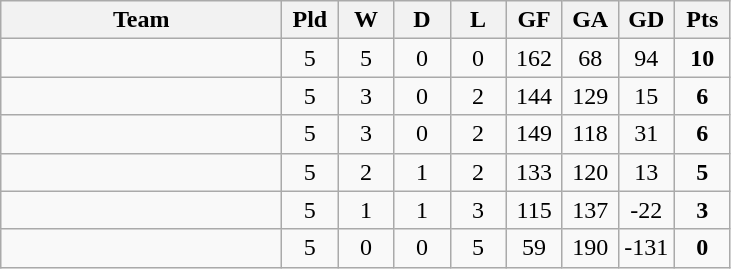<table class="wikitable" style="text-align: center;">
<tr>
<th width="180">Team</th>
<th width="30">Pld</th>
<th width="30">W</th>
<th width="30">D</th>
<th width="30">L</th>
<th width="30">GF</th>
<th width="30">GA</th>
<th width="30">GD</th>
<th width="30">Pts</th>
</tr>
<tr>
<td align="left"></td>
<td>5</td>
<td>5</td>
<td>0</td>
<td>0</td>
<td>162</td>
<td>68</td>
<td>94</td>
<td><strong>10</strong></td>
</tr>
<tr>
<td align="left"></td>
<td>5</td>
<td>3</td>
<td>0</td>
<td>2</td>
<td>144</td>
<td>129</td>
<td>15</td>
<td><strong>6</strong></td>
</tr>
<tr>
<td align="left"></td>
<td>5</td>
<td>3</td>
<td>0</td>
<td>2</td>
<td>149</td>
<td>118</td>
<td>31</td>
<td><strong>6</strong></td>
</tr>
<tr>
<td align="left"></td>
<td>5</td>
<td>2</td>
<td>1</td>
<td>2</td>
<td>133</td>
<td>120</td>
<td>13</td>
<td><strong>5</strong></td>
</tr>
<tr>
<td align="left"></td>
<td>5</td>
<td>1</td>
<td>1</td>
<td>3</td>
<td>115</td>
<td>137</td>
<td>-22</td>
<td><strong>3</strong></td>
</tr>
<tr>
<td align="left"></td>
<td>5</td>
<td>0</td>
<td>0</td>
<td>5</td>
<td>59</td>
<td>190</td>
<td>-131</td>
<td><strong>0</strong></td>
</tr>
</table>
